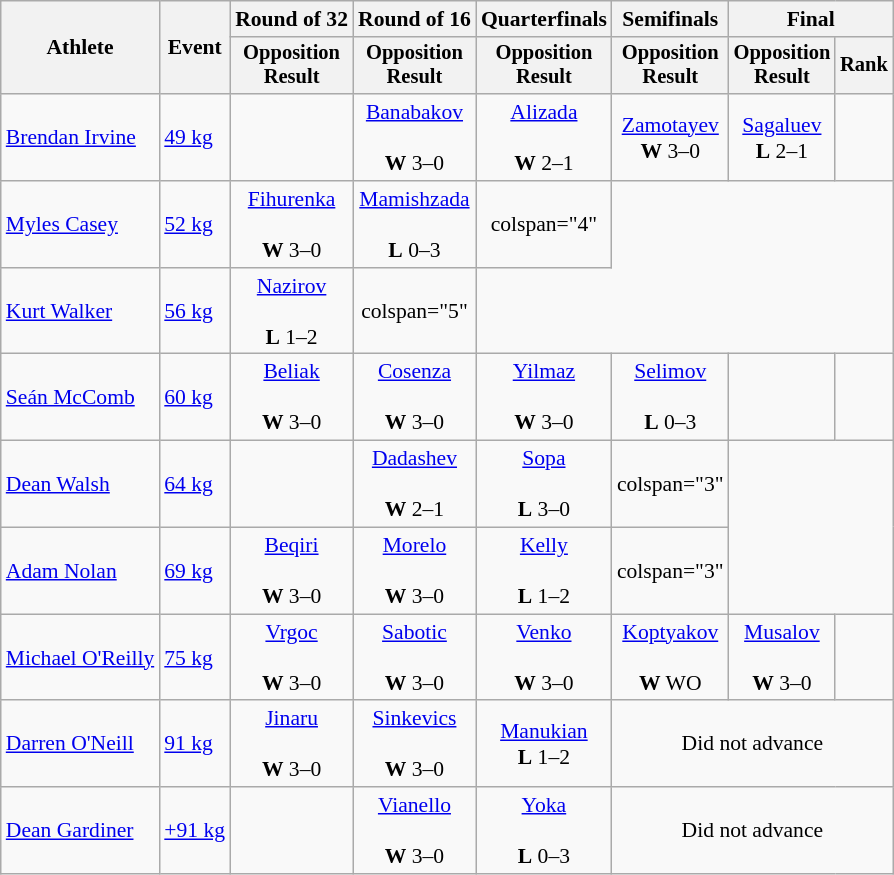<table class="wikitable" style="font-size:90%;">
<tr>
<th rowspan=2>Athlete</th>
<th rowspan=2>Event</th>
<th>Round of 32</th>
<th>Round of 16</th>
<th>Quarterfinals</th>
<th>Semifinals</th>
<th colspan=2>Final</th>
</tr>
<tr style="font-size:95%">
<th>Opposition<br>Result</th>
<th>Opposition<br>Result</th>
<th>Opposition<br>Result</th>
<th>Opposition<br>Result</th>
<th>Opposition<br>Result</th>
<th>Rank</th>
</tr>
<tr align=center>
<td align=left><a href='#'>Brendan Irvine</a></td>
<td align=left><a href='#'>49 kg</a></td>
<td></td>
<td><a href='#'>Banabakov</a><br><br> <strong>W</strong> 3–0</td>
<td><a href='#'>Alizada</a><br><br> <strong>W</strong> 2–1</td>
<td><a href='#'>Zamotayev</a><br> <strong>W</strong> 3–0</td>
<td><a href='#'>Sagaluev</a><br> <strong>L</strong> 2–1</td>
<td></td>
</tr>
<tr align=center>
<td align=left><a href='#'>Myles Casey</a></td>
<td align=left><a href='#'>52 kg</a></td>
<td><a href='#'>Fihurenka</a><br><br> <strong>W</strong> 3–0</td>
<td><a href='#'>Mamishzada</a><br><br> <strong>L</strong> 0–3</td>
<td>colspan="4" </td>
</tr>
<tr align=center>
<td align=left><a href='#'>Kurt Walker</a></td>
<td align=left><a href='#'>56 kg</a></td>
<td><a href='#'>Nazirov</a><br><br> <strong>L</strong> 1–2</td>
<td>colspan="5" </td>
</tr>
<tr align=center>
<td align=left><a href='#'>Seán McComb</a></td>
<td align=left><a href='#'>60 kg</a></td>
<td><a href='#'>Beliak</a><br><br> <strong>W</strong> 3–0</td>
<td><a href='#'>Cosenza</a><br><br> <strong>W</strong> 3–0</td>
<td><a href='#'>Yilmaz</a><br><br> <strong>W</strong> 3–0</td>
<td><a href='#'>Selimov</a><br><br> <strong>L</strong> 0–3</td>
<td></td>
<td></td>
</tr>
<tr align=center>
<td align=left><a href='#'>Dean Walsh</a></td>
<td align=left><a href='#'>64 kg</a></td>
<td></td>
<td><a href='#'>Dadashev</a><br><br> <strong>W</strong> 2–1</td>
<td><a href='#'>Sopa</a><br><br> <strong>L</strong> 3–0</td>
<td>colspan="3" </td>
</tr>
<tr align=center>
<td align=left><a href='#'>Adam Nolan</a></td>
<td align=left><a href='#'>69 kg</a></td>
<td><a href='#'>Beqiri</a><br><br> <strong>W</strong> 3–0</td>
<td><a href='#'>Morelo</a><br><br> <strong>W</strong> 3–0</td>
<td><a href='#'>Kelly</a><br><br> <strong>L</strong> 1–2</td>
<td>colspan="3" </td>
</tr>
<tr align=center>
<td align=left><a href='#'>Michael O'Reilly</a></td>
<td align=left><a href='#'>75 kg</a></td>
<td><a href='#'>Vrgoc</a><br><br> <strong>W</strong> 3–0</td>
<td><a href='#'>Sabotic</a><br><br> <strong>W</strong> 3–0</td>
<td><a href='#'>Venko</a><br><br> <strong>W</strong> 3–0</td>
<td><a href='#'>Koptyakov</a><br><br> <strong>W</strong> WO</td>
<td><a href='#'>Musalov</a><br><br> <strong>W</strong> 3–0</td>
<td></td>
</tr>
<tr align=center>
<td align=left><a href='#'>Darren O'Neill</a></td>
<td align=left><a href='#'>91 kg</a></td>
<td><a href='#'>Jinaru</a><br><br> <strong>W</strong> 3–0</td>
<td><a href='#'>Sinkevics</a><br><br> <strong>W</strong> 3–0</td>
<td><a href='#'>Manukian</a><br> <strong>L</strong> 1–2</td>
<td colspan="3" >Did not advance</td>
</tr>
<tr align=center>
<td align=left><a href='#'>Dean Gardiner</a></td>
<td align=left><a href='#'>+91 kg</a></td>
<td></td>
<td><a href='#'>Vianello</a><br><br> <strong>W</strong> 3–0</td>
<td><a href='#'>Yoka</a><br><br> <strong>L</strong> 0–3</td>
<td colspan="3" >Did not advance</td>
</tr>
</table>
